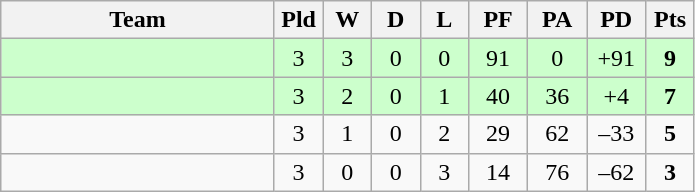<table class="wikitable" style="text-align:center;">
<tr>
<th width=175>Team</th>
<th width=25 abbr="Played">Pld</th>
<th width=25 abbr="Won">W</th>
<th width=25 abbr="Drawn">D</th>
<th width=25 abbr="Lost">L</th>
<th width=32 abbr="Points for">PF</th>
<th width=32 abbr="Points against">PA</th>
<th width=32 abbr="Points difference">PD</th>
<th width=25 abbr="Points">Pts</th>
</tr>
<tr bgcolor=ccffcc>
<td align=left></td>
<td>3</td>
<td>3</td>
<td>0</td>
<td>0</td>
<td>91</td>
<td>0</td>
<td>+91</td>
<td><strong>9</strong></td>
</tr>
<tr bgcolor=ccffcc>
<td align=left></td>
<td>3</td>
<td>2</td>
<td>0</td>
<td>1</td>
<td>40</td>
<td>36</td>
<td>+4</td>
<td><strong>7</strong></td>
</tr>
<tr>
<td align=left></td>
<td>3</td>
<td>1</td>
<td>0</td>
<td>2</td>
<td>29</td>
<td>62</td>
<td>–33</td>
<td><strong>5</strong></td>
</tr>
<tr>
<td align=left></td>
<td>3</td>
<td>0</td>
<td>0</td>
<td>3</td>
<td>14</td>
<td>76</td>
<td>–62</td>
<td><strong>3</strong></td>
</tr>
</table>
